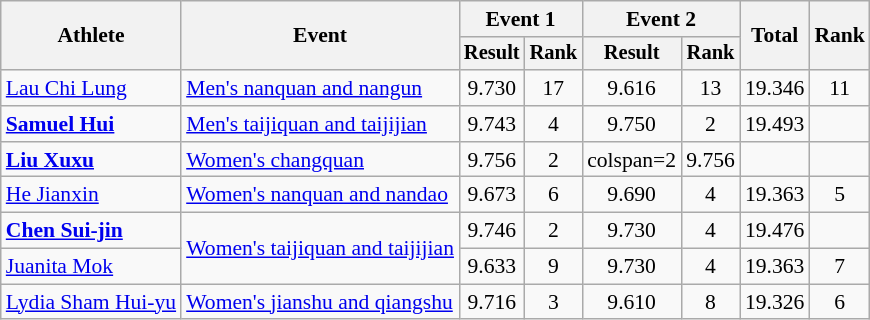<table class=wikitable style=font-size:90%;text-align:center>
<tr>
<th rowspan="2">Athlete</th>
<th rowspan="2">Event</th>
<th colspan="2">Event 1</th>
<th colspan="2">Event 2</th>
<th rowspan="2">Total</th>
<th rowspan="2">Rank</th>
</tr>
<tr style="font-size:95%">
<th>Result</th>
<th>Rank</th>
<th>Result</th>
<th>Rank</th>
</tr>
<tr>
<td align=left><a href='#'>Lau Chi Lung</a></td>
<td align=left><a href='#'>Men's nanquan and nangun</a></td>
<td>9.730</td>
<td>17</td>
<td>9.616</td>
<td>13</td>
<td>19.346</td>
<td>11</td>
</tr>
<tr>
<td align=left><strong><a href='#'>Samuel Hui</a></strong></td>
<td align=left><a href='#'>Men's taijiquan and taijijian</a></td>
<td>9.743</td>
<td>4</td>
<td>9.750</td>
<td>2</td>
<td>19.493</td>
<td></td>
</tr>
<tr>
<td align=left><strong><a href='#'>Liu Xuxu</a></strong></td>
<td align=left><a href='#'>Women's changquan</a></td>
<td>9.756</td>
<td>2</td>
<td>colspan=2 </td>
<td>9.756</td>
<td></td>
</tr>
<tr>
<td align=left><a href='#'>He Jianxin</a></td>
<td align=left><a href='#'>Women's nanquan and nandao</a></td>
<td>9.673</td>
<td>6</td>
<td>9.690</td>
<td>4</td>
<td>19.363</td>
<td>5</td>
</tr>
<tr>
<td align=left><strong><a href='#'>Chen Sui-jin</a></strong></td>
<td align=left rowspan=2><a href='#'>Women's taijiquan and taijijian</a></td>
<td>9.746</td>
<td>2</td>
<td>9.730</td>
<td>4</td>
<td>19.476</td>
<td></td>
</tr>
<tr>
<td align=left><a href='#'>Juanita Mok</a></td>
<td>9.633</td>
<td>9</td>
<td>9.730</td>
<td>4</td>
<td>19.363</td>
<td>7</td>
</tr>
<tr>
<td align=left><a href='#'>Lydia Sham Hui-yu</a></td>
<td align=left><a href='#'>Women's jianshu and qiangshu</a></td>
<td>9.716</td>
<td>3</td>
<td>9.610</td>
<td>8</td>
<td>19.326</td>
<td>6</td>
</tr>
</table>
